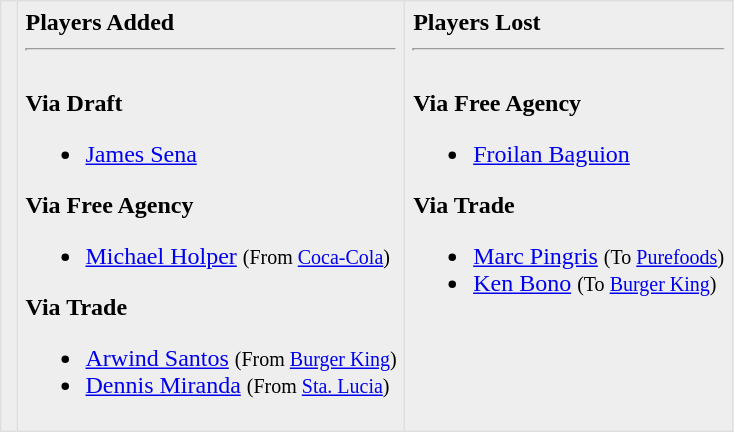<table border=1 style="border-collapse:collapse; background-color:#eeeeee" bordercolor="#DFDFDF" cellpadding="5">
<tr>
<td><br></td>
<td valign="top"><strong>Players Added</strong> <hr><br><strong>Via Draft</strong><ul><li><a href='#'>James Sena</a></li></ul><strong>Via Free Agency</strong><ul><li><a href='#'>Michael Holper</a> <small>(From <a href='#'>Coca-Cola</a>)</small></li></ul><strong>Via Trade</strong><ul><li><a href='#'>Arwind Santos</a> <small>(From <a href='#'>Burger King</a>)</small> </li><li><a href='#'>Dennis Miranda</a> <small>(From <a href='#'>Sta. Lucia</a>)</small></li></ul></td>
<td valign="top"><strong>Players Lost</strong> <hr><br><strong>Via Free Agency</strong><ul><li><a href='#'>Froilan Baguion</a></li></ul><strong>Via Trade</strong><ul><li><a href='#'>Marc Pingris</a> <small>(To <a href='#'>Purefoods</a>)</small></li><li><a href='#'>Ken Bono</a> <small>(To <a href='#'>Burger King</a>)</small></li></ul></td>
</tr>
</table>
